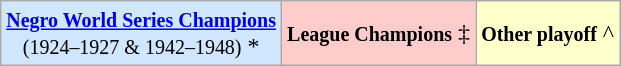<table class="wikitable">
<tr>
<td align="center" bgcolor="#D0E7FF"><small><strong><a href='#'>Negro World Series Champions</a></strong><br>(1924–1927 & 1942–1948)</small> *</td>
<td align="center" bgcolor="#FFCCCC"><small><strong>League Champions</strong></small> ‡</td>
<td align="center" bgcolor="#FFFFCC"><small><strong>Other playoff</strong></small> ^</td>
</tr>
</table>
